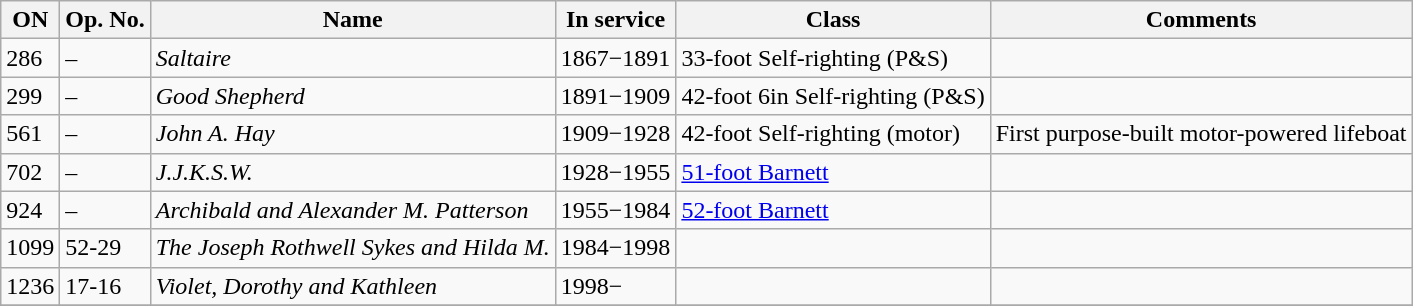<table class="wikitable">
<tr>
<th>ON</th>
<th>Op. No.</th>
<th>Name</th>
<th>In service</th>
<th>Class</th>
<th>Comments</th>
</tr>
<tr>
<td>286</td>
<td>–</td>
<td><em>Saltaire</em></td>
<td>1867−1891</td>
<td>33-foot Self-righting (P&S)</td>
<td></td>
</tr>
<tr>
<td>299</td>
<td>–</td>
<td><em>Good Shepherd</em></td>
<td>1891−1909</td>
<td>42-foot 6in Self-righting (P&S)</td>
<td></td>
</tr>
<tr>
<td>561</td>
<td>–</td>
<td><em>John A. Hay</em></td>
<td>1909−1928</td>
<td>42-foot Self-righting (motor)</td>
<td>First purpose-built motor-powered lifeboat<br></td>
</tr>
<tr>
<td>702</td>
<td>–</td>
<td><em>J.J.K.S.W.</em></td>
<td>1928−1955</td>
<td><a href='#'>51-foot Barnett</a></td>
<td></td>
</tr>
<tr>
<td>924</td>
<td>–</td>
<td><em>Archibald and Alexander M. Patterson</em></td>
<td>1955−1984</td>
<td><a href='#'>52-foot Barnett</a></td>
<td></td>
</tr>
<tr>
<td>1099</td>
<td>52-29</td>
<td><em>The Joseph Rothwell Sykes and Hilda M.</em></td>
<td>1984−1998</td>
<td></td>
<td></td>
</tr>
<tr>
<td>1236</td>
<td>17-16</td>
<td><em>Violet, Dorothy and Kathleen</em></td>
<td>1998−</td>
<td></td>
<td></td>
</tr>
<tr>
</tr>
</table>
